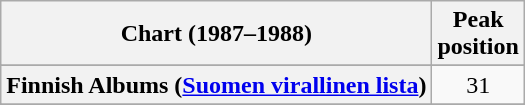<table class="wikitable sortable plainrowheaders" style="text-align:center">
<tr>
<th scope="col">Chart (1987–1988)</th>
<th scope="col">Peak<br>position</th>
</tr>
<tr>
</tr>
<tr>
</tr>
<tr>
</tr>
<tr>
<th scope="row">Finnish Albums (<a href='#'>Suomen virallinen lista</a>)</th>
<td>31</td>
</tr>
<tr>
</tr>
<tr>
</tr>
<tr>
</tr>
<tr>
</tr>
<tr>
</tr>
</table>
